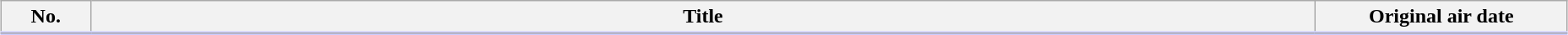<table class="plainrowheaders wikitable" style="width:98%; margin:auto; background:#FFF;">
<tr style="border-bottom: 3px solid #CCF;">
<th style="width:4em;">No.</th>
<th>Title</th>
<th style="width:12em;">Original air date</th>
</tr>
<tr>
</tr>
</table>
